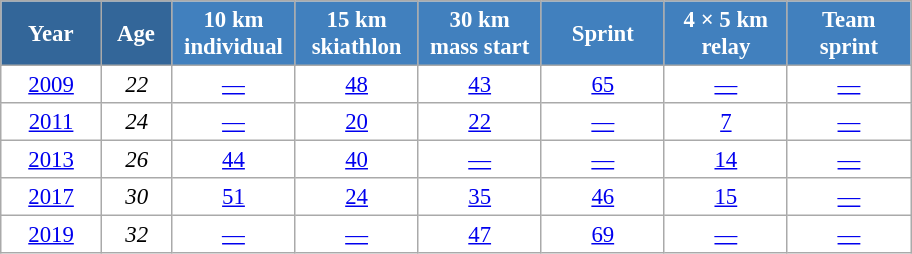<table class="wikitable" style="font-size:95%; text-align:center; border:grey solid 1px; border-collapse:collapse; background:#ffffff;">
<tr>
<th style="background-color:#369; color:white; width:60px;"> Year </th>
<th style="background-color:#369; color:white; width:40px;"> Age </th>
<th style="background-color:#4180be; color:white; width:75px;"> 10 km <br> individual </th>
<th style="background-color:#4180be; color:white; width:75px;"> 15 km <br> skiathlon </th>
<th style="background-color:#4180be; color:white; width:75px;"> 30 km <br> mass start </th>
<th style="background-color:#4180be; color:white; width:75px;"> Sprint </th>
<th style="background-color:#4180be; color:white; width:75px;"> 4 × 5 km <br> relay </th>
<th style="background-color:#4180be; color:white; width:75px;"> Team <br> sprint </th>
</tr>
<tr>
<td><a href='#'>2009</a></td>
<td><em>22</em></td>
<td><a href='#'>—</a></td>
<td><a href='#'>48</a></td>
<td><a href='#'>43</a></td>
<td><a href='#'>65</a></td>
<td><a href='#'>—</a></td>
<td><a href='#'>—</a></td>
</tr>
<tr>
<td><a href='#'>2011</a></td>
<td><em>24</em></td>
<td><a href='#'>—</a></td>
<td><a href='#'>20</a></td>
<td><a href='#'>22</a></td>
<td><a href='#'>—</a></td>
<td><a href='#'>7</a></td>
<td><a href='#'>—</a></td>
</tr>
<tr>
<td><a href='#'>2013</a></td>
<td><em>26</em></td>
<td><a href='#'>44</a></td>
<td><a href='#'>40</a></td>
<td><a href='#'>—</a></td>
<td><a href='#'>—</a></td>
<td><a href='#'>14</a></td>
<td><a href='#'>—</a></td>
</tr>
<tr>
<td><a href='#'>2017</a></td>
<td><em>30</em></td>
<td><a href='#'>51</a></td>
<td><a href='#'>24</a></td>
<td><a href='#'>35</a></td>
<td><a href='#'>46</a></td>
<td><a href='#'>15</a></td>
<td><a href='#'>—</a></td>
</tr>
<tr>
<td><a href='#'>2019</a></td>
<td><em>32</em></td>
<td><a href='#'>—</a></td>
<td><a href='#'>—</a></td>
<td><a href='#'>47</a></td>
<td><a href='#'>69</a></td>
<td><a href='#'>—</a></td>
<td><a href='#'>—</a></td>
</tr>
</table>
